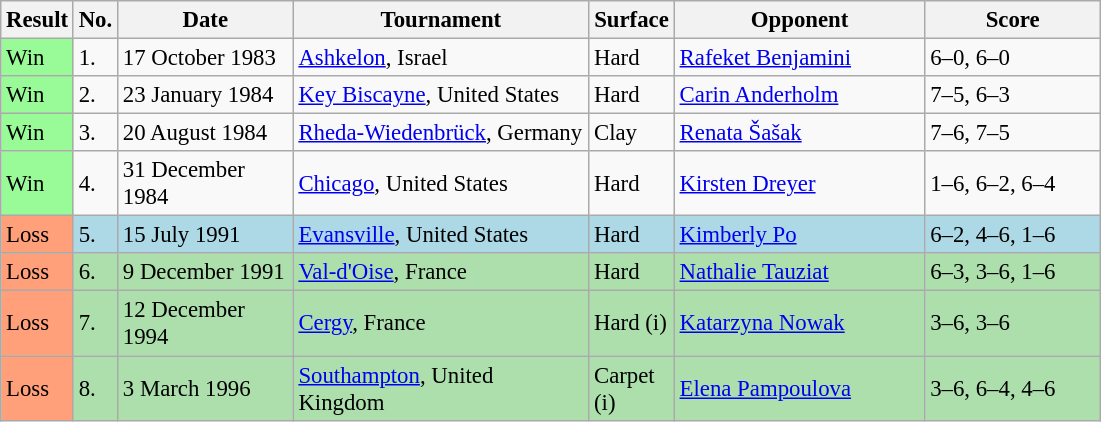<table class="sortable wikitable" style="font-size:95%;">
<tr>
<th>Result</th>
<th>No.</th>
<th width=110>Date</th>
<th width=190>Tournament</th>
<th width=50>Surface</th>
<th width=160>Opponent</th>
<th width=110 class=unsortable>Score</th>
</tr>
<tr>
<td style="background:#98fb98;">Win</td>
<td>1.</td>
<td>17 October 1983</td>
<td><a href='#'>Ashkelon</a>, Israel</td>
<td>Hard</td>
<td> <a href='#'>Rafeket Benjamini</a></td>
<td>6–0, 6–0</td>
</tr>
<tr>
<td style="background:#98fb98;">Win</td>
<td>2.</td>
<td>23 January 1984</td>
<td><a href='#'>Key Biscayne</a>, United States</td>
<td>Hard</td>
<td> <a href='#'>Carin Anderholm</a></td>
<td>7–5, 6–3</td>
</tr>
<tr>
<td style="background:#98fb98;">Win</td>
<td>3.</td>
<td>20 August 1984</td>
<td><a href='#'>Rheda-Wiedenbrück</a>, Germany</td>
<td>Clay</td>
<td> <a href='#'>Renata Šašak</a></td>
<td>7–6, 7–5</td>
</tr>
<tr>
<td style="background:#98fb98;">Win</td>
<td>4.</td>
<td>31 December 1984</td>
<td><a href='#'>Chicago</a>, United States</td>
<td>Hard</td>
<td> <a href='#'>Kirsten Dreyer</a></td>
<td>1–6, 6–2, 6–4</td>
</tr>
<tr bgcolor="lightblue">
<td style="background:#ffa07a;">Loss</td>
<td>5.</td>
<td>15 July 1991</td>
<td><a href='#'>Evansville</a>, United States</td>
<td>Hard</td>
<td> <a href='#'>Kimberly Po</a></td>
<td>6–2, 4–6, 1–6</td>
</tr>
<tr style="background:#addfad;">
<td style="background:#ffa07a;">Loss</td>
<td>6.</td>
<td>9 December 1991</td>
<td><a href='#'>Val-d'Oise</a>, France</td>
<td>Hard</td>
<td> <a href='#'>Nathalie Tauziat</a></td>
<td>6–3, 3–6, 1–6</td>
</tr>
<tr style="background:#addfad;">
<td style="background:#ffa07a;">Loss</td>
<td>7.</td>
<td>12 December 1994</td>
<td><a href='#'>Cergy</a>, France</td>
<td>Hard (i)</td>
<td> <a href='#'>Katarzyna Nowak</a></td>
<td>3–6, 3–6</td>
</tr>
<tr bgcolor="#addfad">
<td style="background:#ffa07a;">Loss</td>
<td>8.</td>
<td>3 March 1996</td>
<td><a href='#'>Southampton</a>, United Kingdom</td>
<td>Carpet (i)</td>
<td> <a href='#'>Elena Pampoulova</a></td>
<td>3–6, 6–4, 4–6</td>
</tr>
</table>
